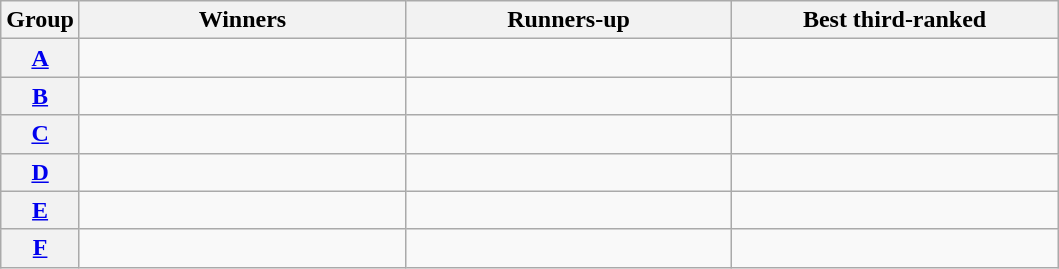<table class="wikitable" style="white-space:nowrap">
<tr>
<th>Group</th>
<th width=210>Winners</th>
<th width=210>Runners-up</th>
<th width=210>Best third-ranked</th>
</tr>
<tr>
<th><a href='#'>A</a></th>
<td></td>
<td></td>
<td></td>
</tr>
<tr>
<th><a href='#'>B</a></th>
<td></td>
<td></td>
<td></td>
</tr>
<tr>
<th><a href='#'>C</a></th>
<td></td>
<td></td>
<td></td>
</tr>
<tr>
<th><a href='#'>D</a></th>
<td></td>
<td></td>
<td></td>
</tr>
<tr>
<th><a href='#'>E</a></th>
<td></td>
<td></td>
<td></td>
</tr>
<tr>
<th><a href='#'>F</a></th>
<td></td>
<td></td>
<td></td>
</tr>
</table>
